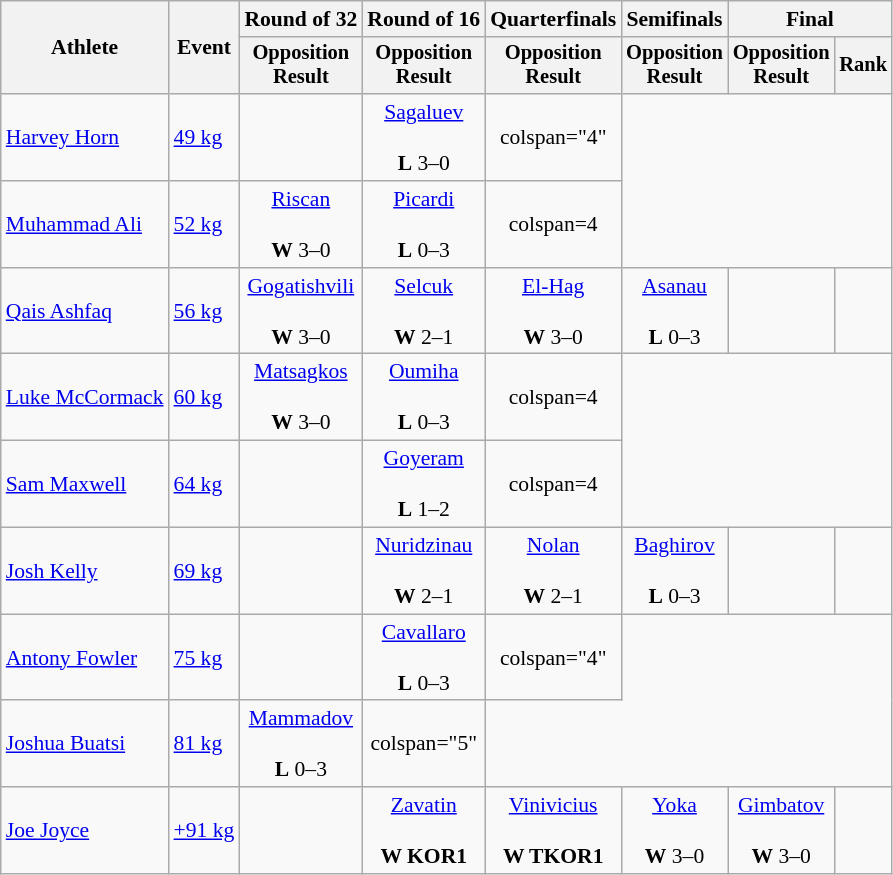<table class="wikitable" style="font-size:90%;">
<tr>
<th rowspan=2>Athlete</th>
<th rowspan=2>Event</th>
<th>Round of 32</th>
<th>Round of 16</th>
<th>Quarterfinals</th>
<th>Semifinals</th>
<th colspan=2>Final</th>
</tr>
<tr style="font-size:95%">
<th>Opposition<br>Result</th>
<th>Opposition<br>Result</th>
<th>Opposition<br>Result</th>
<th>Opposition<br>Result</th>
<th>Opposition<br>Result</th>
<th>Rank</th>
</tr>
<tr align=center>
<td align=left><a href='#'>Harvey Horn</a></td>
<td align=left><a href='#'>49 kg</a></td>
<td></td>
<td><a href='#'>Sagaluev</a><br><br><strong>L</strong> 3–0</td>
<td>colspan="4" </td>
</tr>
<tr align=center>
<td align=left><a href='#'>Muhammad Ali</a></td>
<td align=left><a href='#'>52 kg</a></td>
<td><a href='#'>Riscan</a><br><br><strong>W</strong> 3–0</td>
<td><a href='#'>Picardi</a><br><br> <strong>L</strong> 0–3</td>
<td>colspan=4 </td>
</tr>
<tr align=center>
<td align=left><a href='#'>Qais Ashfaq</a></td>
<td align=left><a href='#'>56 kg</a></td>
<td><a href='#'>Gogatishvili</a><br><br><strong>W</strong> 3–0</td>
<td><a href='#'>Selcuk</a><br><br><strong>W</strong> 2–1</td>
<td><a href='#'>El-Hag</a><br><br> <strong>W</strong> 3–0</td>
<td><a href='#'>Asanau</a><br><br> <strong>L</strong> 0–3</td>
<td></td>
<td></td>
</tr>
<tr align=center>
<td align=left><a href='#'>Luke McCormack</a></td>
<td align=left><a href='#'>60 kg</a></td>
<td><a href='#'>Matsagkos</a><br><br><strong>W</strong> 3–0</td>
<td><a href='#'>Oumiha</a><br><br> <strong>L</strong> 0–3</td>
<td>colspan=4 </td>
</tr>
<tr align=center>
<td align=left><a href='#'>Sam Maxwell</a></td>
<td align=left><a href='#'>64 kg</a></td>
<td></td>
<td><a href='#'>Goyeram</a><br><br> <strong>L</strong> 1–2</td>
<td>colspan=4 </td>
</tr>
<tr align=center>
<td align=left><a href='#'>Josh Kelly</a></td>
<td align=left><a href='#'>69 kg</a></td>
<td></td>
<td><a href='#'>Nuridzinau</a><br><br> <strong>W</strong> 2–1</td>
<td><a href='#'>Nolan</a><br><br> <strong>W</strong> 2–1</td>
<td><a href='#'>Baghirov</a><br><br>  <strong>L</strong> 0–3</td>
<td></td>
<td></td>
</tr>
<tr align=center>
<td align=left><a href='#'>Antony Fowler</a></td>
<td align=left><a href='#'>75 kg</a></td>
<td></td>
<td><a href='#'>Cavallaro</a><br><br> <strong>L</strong> 0–3</td>
<td>colspan="4" </td>
</tr>
<tr align=center>
<td align=left><a href='#'>Joshua Buatsi</a></td>
<td align=left><a href='#'>81 kg</a></td>
<td><a href='#'>Mammadov</a><br><br><strong>L</strong> 0–3</td>
<td>colspan="5" </td>
</tr>
<tr align=center>
<td align=left><a href='#'>Joe Joyce</a></td>
<td align=left><a href='#'>+91 kg</a></td>
<td></td>
<td><a href='#'>Zavatin</a><br><br> <strong>W KOR1</strong></td>
<td><a href='#'>Vinivicius</a><br><br> <strong>W TKOR1</strong></td>
<td><a href='#'>Yoka</a><br><br> <strong>W</strong> 3–0</td>
<td><a href='#'>Gimbatov</a><br><br> <strong>W</strong> 3–0</td>
<td></td>
</tr>
</table>
